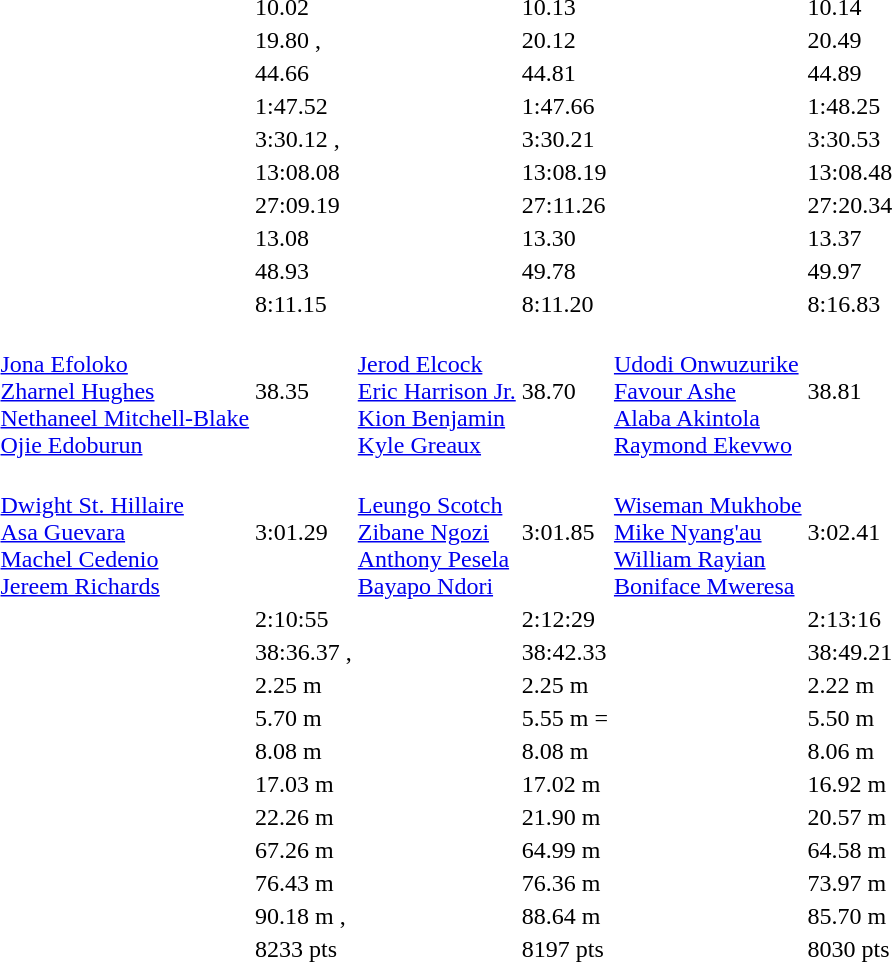<table>
<tr>
<td></td>
<td></td>
<td>10.02</td>
<td></td>
<td>10.13</td>
<td></td>
<td>10.14</td>
</tr>
<tr>
<td></td>
<td></td>
<td>19.80 , </td>
<td></td>
<td>20.12 </td>
<td></td>
<td>20.49</td>
</tr>
<tr>
<td></td>
<td></td>
<td>44.66 </td>
<td></td>
<td>44.81</td>
<td></td>
<td>44.89</td>
</tr>
<tr>
<td></td>
<td></td>
<td>1:47.52</td>
<td></td>
<td>1:47.66</td>
<td></td>
<td>1:48.25</td>
</tr>
<tr>
<td></td>
<td></td>
<td>3:30.12 , </td>
<td></td>
<td>3:30.21 </td>
<td></td>
<td>3:30.53</td>
</tr>
<tr>
<td></td>
<td></td>
<td>13:08.08 </td>
<td></td>
<td>13:08.19</td>
<td></td>
<td>13:08.48</td>
</tr>
<tr>
<td></td>
<td></td>
<td>27:09.19  </td>
<td></td>
<td>27:11.26 </td>
<td></td>
<td>27:20.34 </td>
</tr>
<tr>
<td></td>
<td></td>
<td>13.08	 </td>
<td></td>
<td>13.30	</td>
<td></td>
<td>13.37</td>
</tr>
<tr>
<td></td>
<td></td>
<td>48.93</td>
<td></td>
<td>49.78</td>
<td></td>
<td>49.97</td>
</tr>
<tr>
<td></td>
<td></td>
<td>8:11.15</td>
<td></td>
<td>8:11.20 </td>
<td></td>
<td>8:16.83</td>
</tr>
<tr>
<td></td>
<td><br><a href='#'>Jona Efoloko</a><br><a href='#'>Zharnel Hughes</a><br><a href='#'>Nethaneel Mitchell-Blake</a><br><a href='#'>Ojie Edoburun</a></td>
<td>38.35 </td>
<td><br><a href='#'>Jerod Elcock</a><br><a href='#'>Eric Harrison Jr.</a><br><a href='#'>Kion Benjamin</a><br><a href='#'>Kyle Greaux</a></td>
<td>38.70 </td>
<td><br><a href='#'>Udodi Onwuzurike</a><br><a href='#'>Favour Ashe</a><br><a href='#'>Alaba Akintola</a><br><a href='#'>Raymond Ekevwo</a></td>
<td>38.81</td>
</tr>
<tr>
<td></td>
<td><br><a href='#'>Dwight St. Hillaire</a><br><a href='#'>Asa Guevara</a><br><a href='#'>Machel Cedenio</a><br><a href='#'>Jereem Richards</a></td>
<td>3:01.29</td>
<td><br><a href='#'>Leungo Scotch</a><br><a href='#'>Zibane Ngozi</a><br><a href='#'>Anthony Pesela</a><br><a href='#'>Bayapo Ndori</a></td>
<td>3:01.85</td>
<td><br><a href='#'>Wiseman Mukhobe</a><br><a href='#'>Mike Nyang'au</a><br><a href='#'>William Rayian</a><br><a href='#'>Boniface Mweresa</a></td>
<td>3:02.41 </td>
</tr>
<tr>
<td></td>
<td></td>
<td>2:10:55</td>
<td></td>
<td>2:12:29</td>
<td></td>
<td>2:13:16</td>
</tr>
<tr>
<td></td>
<td></td>
<td>38:36.37 , </td>
<td></td>
<td>38:42.33 </td>
<td></td>
<td>38:49.21 </td>
</tr>
<tr>
<td></td>
<td></td>
<td>2.25 m</td>
<td></td>
<td>2.25 m</td>
<td></td>
<td>2.22 m</td>
</tr>
<tr>
<td></td>
<td></td>
<td>5.70 m</td>
<td></td>
<td>5.55 m =</td>
<td></td>
<td>5.50 m</td>
</tr>
<tr>
<td></td>
<td></td>
<td>8.08 m</td>
<td></td>
<td>8.08 m</td>
<td></td>
<td>8.06 m</td>
</tr>
<tr>
<td></td>
<td></td>
<td>17.03 m </td>
<td></td>
<td>17.02 m</td>
<td></td>
<td>16.92 m</td>
</tr>
<tr>
<td></td>
<td></td>
<td>22.26 m</td>
<td></td>
<td>21.90 m </td>
<td></td>
<td>20.57 m</td>
</tr>
<tr>
<td></td>
<td></td>
<td>67.26 m </td>
<td></td>
<td>64.99 m</td>
<td></td>
<td>64.58 m</td>
</tr>
<tr>
<td></td>
<td></td>
<td>76.43 m</td>
<td></td>
<td>76.36 m</td>
<td></td>
<td>73.97 m</td>
</tr>
<tr>
<td></td>
<td></td>
<td>90.18 m , </td>
<td></td>
<td>88.64 m</td>
<td></td>
<td>85.70 m </td>
</tr>
<tr>
<td></td>
<td></td>
<td>8233 pts</td>
<td></td>
<td>8197 pts </td>
<td></td>
<td>8030 pts</td>
</tr>
</table>
